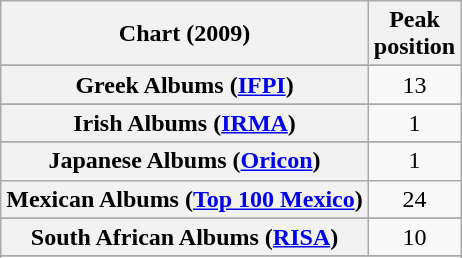<table class="wikitable sortable plainrowheaders" style="text-align:center">
<tr>
<th scope="col">Chart (2009)</th>
<th scope="col">Peak<br>position</th>
</tr>
<tr>
</tr>
<tr>
</tr>
<tr>
</tr>
<tr>
</tr>
<tr>
</tr>
<tr>
</tr>
<tr>
</tr>
<tr>
</tr>
<tr>
</tr>
<tr>
</tr>
<tr>
<th scope="row">Greek Albums (<a href='#'>IFPI</a>)</th>
<td>13</td>
</tr>
<tr>
</tr>
<tr>
<th scope="row">Irish Albums (<a href='#'>IRMA</a>)</th>
<td style="text-align:center">1</td>
</tr>
<tr>
</tr>
<tr>
<th scope="row">Japanese Albums (<a href='#'>Oricon</a>)</th>
<td>1</td>
</tr>
<tr>
<th scope="row">Mexican Albums (<a href='#'>Top 100 Mexico</a>)</th>
<td>24</td>
</tr>
<tr>
</tr>
<tr>
</tr>
<tr>
</tr>
<tr>
<th scope="row">South African Albums (<a href='#'>RISA</a>)</th>
<td style="text-align:center;">10</td>
</tr>
<tr>
</tr>
<tr>
</tr>
<tr>
</tr>
<tr>
</tr>
<tr>
</tr>
<tr>
</tr>
</table>
